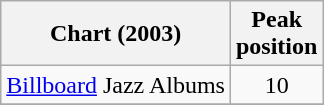<table class="wikitable">
<tr>
<th>Chart (2003)</th>
<th>Peak<br>position</th>
</tr>
<tr>
<td><a href='#'>Billboard</a> Jazz Albums</td>
<td align=center>10</td>
</tr>
<tr>
</tr>
</table>
